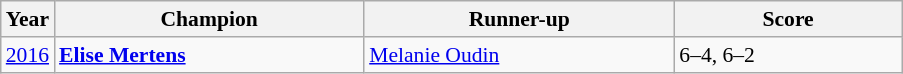<table class="wikitable" style="font-size:90%">
<tr>
<th>Year</th>
<th width="200">Champion</th>
<th width="200">Runner-up</th>
<th width="145">Score</th>
</tr>
<tr>
<td><a href='#'>2016</a></td>
<td> <strong><a href='#'>Elise Mertens</a></strong></td>
<td> <a href='#'>Melanie Oudin</a></td>
<td>6–4, 6–2</td>
</tr>
</table>
